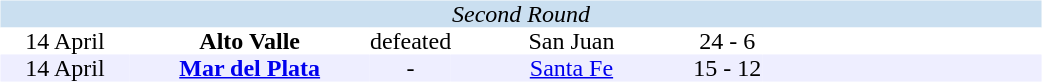<table width=700>
<tr>
<td width=700 valign="top"><br><table border=0 cellspacing=0 cellpadding=0 style="font-size: 100%; border-collapse: collapse;" width=100%>
<tr bgcolor="#CADFF0">
<td style="font-size:100%"; align="center" colspan="6"><em>Second Round</em></td>
</tr>
<tr align=center bgcolor=#FFFFFF>
<td width=90>14 April</td>
<td width=170><strong>Alto Valle</strong></td>
<td width=20>defeated</td>
<td width=170>San Juan</td>
<td width=50>24 - 6</td>
<td width=200></td>
</tr>
<tr align=center bgcolor=#EEEEFF>
<td width=90>14 April</td>
<td width=170><strong><a href='#'>Mar del Plata</a></strong></td>
<td width=20>-</td>
<td width=170><a href='#'>Santa Fe</a></td>
<td width=50>15 - 12</td>
<td width=200></td>
</tr>
</table>
</td>
</tr>
</table>
